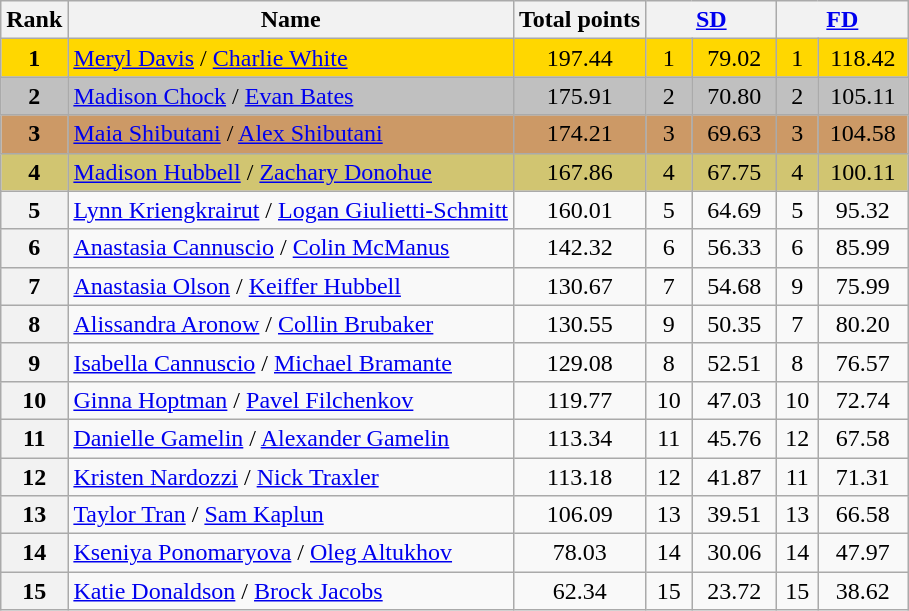<table class="wikitable sortable">
<tr>
<th>Rank</th>
<th>Name</th>
<th>Total points</th>
<th colspan="2" width="80px"><a href='#'>SD</a></th>
<th colspan="2" width="80px"><a href='#'>FD</a></th>
</tr>
<tr bgcolor="gold">
<td align="center"><strong>1</strong></td>
<td><a href='#'>Meryl Davis</a> / <a href='#'> Charlie White</a></td>
<td align="center">197.44</td>
<td align="center">1</td>
<td align="center">79.02</td>
<td align="center">1</td>
<td align="center">118.42</td>
</tr>
<tr bgcolor="silver">
<td align="center"><strong>2</strong></td>
<td><a href='#'>Madison Chock</a> / <a href='#'>Evan Bates</a></td>
<td align="center">175.91</td>
<td align="center">2</td>
<td align="center">70.80</td>
<td align="center">2</td>
<td align="center">105.11</td>
</tr>
<tr bgcolor="cc9966">
<td align="center"><strong>3</strong></td>
<td><a href='#'>Maia Shibutani</a> / <a href='#'>Alex Shibutani</a></td>
<td align="center">174.21</td>
<td align="center">3</td>
<td align="center">69.63</td>
<td align="center">3</td>
<td align="center">104.58</td>
</tr>
<tr bgcolor="#d1c571">
<td align="center"><strong>4</strong></td>
<td><a href='#'>Madison Hubbell</a> / <a href='#'>Zachary Donohue</a></td>
<td align="center">167.86</td>
<td align="center">4</td>
<td align="center">67.75</td>
<td align="center">4</td>
<td align="center">100.11</td>
</tr>
<tr>
<th>5</th>
<td><a href='#'>Lynn Kriengkrairut</a> / <a href='#'>Logan Giulietti-Schmitt</a></td>
<td align="center">160.01</td>
<td align="center">5</td>
<td align="center">64.69</td>
<td align="center">5</td>
<td align="center">95.32</td>
</tr>
<tr>
<th>6</th>
<td><a href='#'>Anastasia Cannuscio</a> / <a href='#'>Colin McManus</a></td>
<td align="center">142.32</td>
<td align="center">6</td>
<td align="center">56.33</td>
<td align="center">6</td>
<td align="center">85.99</td>
</tr>
<tr>
<th>7</th>
<td><a href='#'>Anastasia Olson</a> / <a href='#'>Keiffer Hubbell</a></td>
<td align="center">130.67</td>
<td align="center">7</td>
<td align="center">54.68</td>
<td align="center">9</td>
<td align="center">75.99</td>
</tr>
<tr>
<th>8</th>
<td><a href='#'>Alissandra Aronow</a> / <a href='#'>Collin Brubaker</a></td>
<td align="center">130.55</td>
<td align="center">9</td>
<td align="center">50.35</td>
<td align="center">7</td>
<td align="center">80.20</td>
</tr>
<tr>
<th>9</th>
<td><a href='#'>Isabella Cannuscio</a> / <a href='#'>Michael Bramante</a></td>
<td align="center">129.08</td>
<td align="center">8</td>
<td align="center">52.51</td>
<td align="center">8</td>
<td align="center">76.57</td>
</tr>
<tr>
<th>10</th>
<td><a href='#'>Ginna Hoptman</a> / <a href='#'>Pavel Filchenkov</a></td>
<td align="center">119.77</td>
<td align="center">10</td>
<td align="center">47.03</td>
<td align="center">10</td>
<td align="center">72.74</td>
</tr>
<tr>
<th>11</th>
<td><a href='#'>Danielle Gamelin</a> / <a href='#'>Alexander Gamelin</a></td>
<td align="center">113.34</td>
<td align="center">11</td>
<td align="center">45.76</td>
<td align="center">12</td>
<td align="center">67.58</td>
</tr>
<tr>
<th>12</th>
<td><a href='#'>Kristen Nardozzi</a> / <a href='#'>Nick Traxler</a></td>
<td align="center">113.18</td>
<td align="center">12</td>
<td align="center">41.87</td>
<td align="center">11</td>
<td align="center">71.31</td>
</tr>
<tr>
<th>13</th>
<td><a href='#'>Taylor Tran</a> / <a href='#'>Sam Kaplun</a></td>
<td align="center">106.09</td>
<td align="center">13</td>
<td align="center">39.51</td>
<td align="center">13</td>
<td align="center">66.58</td>
</tr>
<tr>
<th>14</th>
<td><a href='#'>Kseniya Ponomaryova</a> / <a href='#'>Oleg Altukhov</a></td>
<td align="center">78.03</td>
<td align="center">14</td>
<td align="center">30.06</td>
<td align="center">14</td>
<td align="center">47.97</td>
</tr>
<tr>
<th>15</th>
<td><a href='#'>Katie Donaldson</a> / <a href='#'>Brock Jacobs</a></td>
<td align="center">62.34</td>
<td align="center">15</td>
<td align="center">23.72</td>
<td align="center">15</td>
<td align="center">38.62</td>
</tr>
</table>
